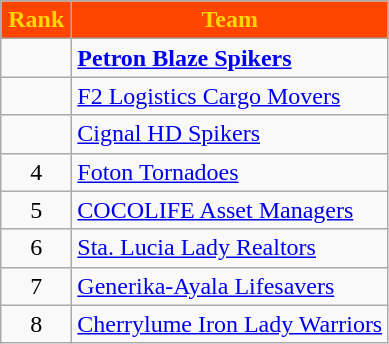<table class="wikitable" style="text-align: center">
<tr>
<th width=40 style="background:#FF4500; color:#FFD700;">Rank</th>
<th style="background:#FF4500; color:#FFD700;">Team</th>
</tr>
<tr>
<td></td>
<td align="left"><strong><a href='#'>Petron Blaze Spikers</a></strong></td>
</tr>
<tr>
<td></td>
<td align="left"><a href='#'>F2 Logistics Cargo Movers</a></td>
</tr>
<tr>
<td></td>
<td align="left"><a href='#'>Cignal HD Spikers</a></td>
</tr>
<tr>
<td>4</td>
<td align="left"><a href='#'>Foton Tornadoes</a></td>
</tr>
<tr>
<td>5</td>
<td align="left"><a href='#'>COCOLIFE Asset Managers</a></td>
</tr>
<tr>
<td>6</td>
<td align="left"><a href='#'>Sta. Lucia Lady Realtors</a></td>
</tr>
<tr>
<td>7</td>
<td align="left"><a href='#'>Generika-Ayala Lifesavers</a></td>
</tr>
<tr>
<td>8</td>
<td align="left"><a href='#'>Cherrylume Iron Lady Warriors</a></td>
</tr>
</table>
